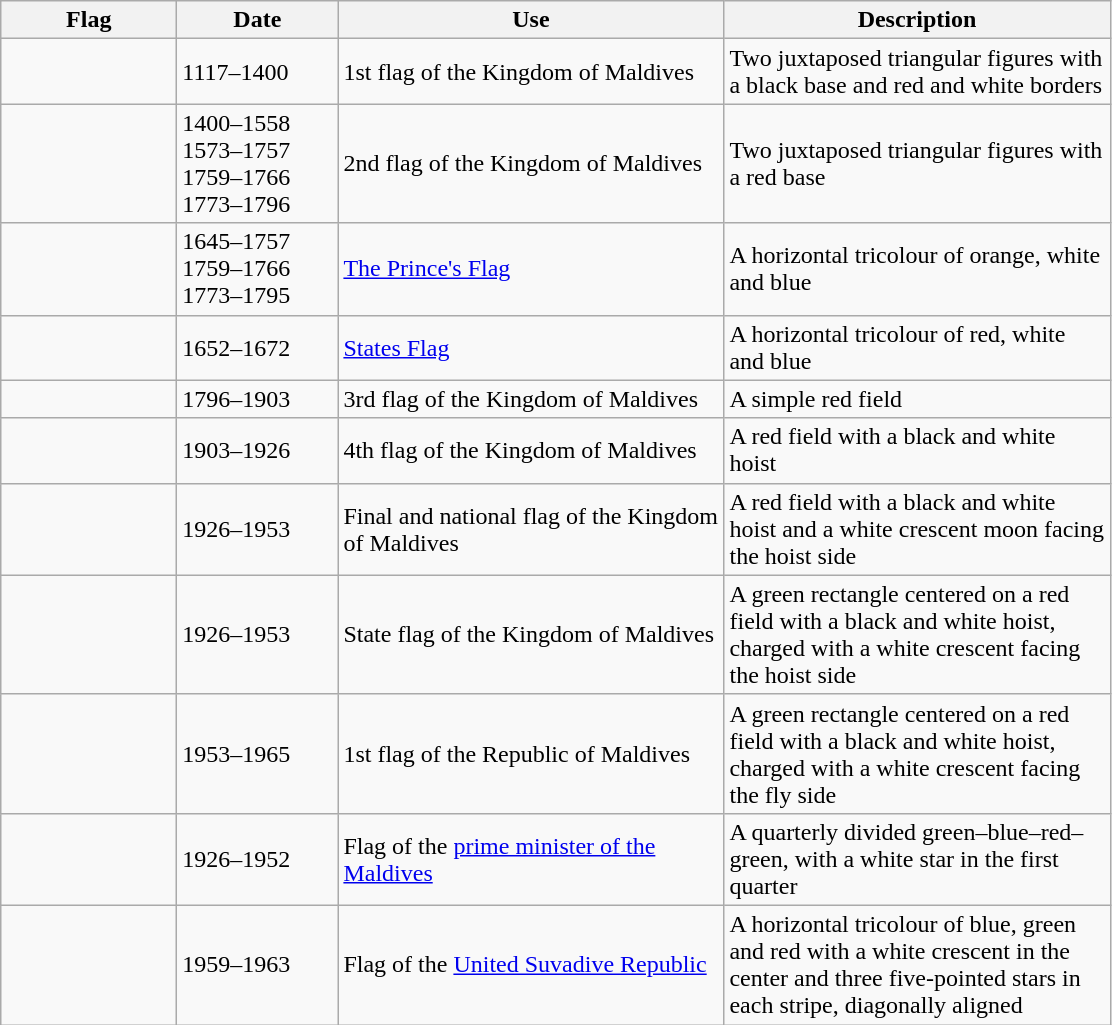<table class="wikitable">
<tr>
<th style="width:110px;">Flag</th>
<th style="width:100px;">Date</th>
<th style="width:250px;">Use</th>
<th style="width:250px;">Description</th>
</tr>
<tr>
<td></td>
<td>1117–1400</td>
<td>1st flag of the Kingdom of Maldives</td>
<td>Two juxtaposed triangular figures with a black base and red and white borders</td>
</tr>
<tr>
<td></td>
<td>1400–1558<br>1573–1757<br>1759–1766<br>1773–1796</td>
<td>2nd flag of the Kingdom of Maldives</td>
<td>Two juxtaposed triangular figures with a red base</td>
</tr>
<tr>
<td></td>
<td>1645–1757<br>1759–1766<br>1773–1795</td>
<td><a href='#'>The Prince's Flag</a></td>
<td>A horizontal tricolour of orange, white and blue</td>
</tr>
<tr>
<td></td>
<td>1652–1672</td>
<td><a href='#'>States Flag</a></td>
<td>A horizontal tricolour of red, white and blue</td>
</tr>
<tr>
<td></td>
<td>1796–1903</td>
<td>3rd flag of the Kingdom of Maldives</td>
<td>A simple red field</td>
</tr>
<tr>
<td></td>
<td>1903–1926</td>
<td>4th flag of the Kingdom of Maldives</td>
<td>A red field with a black and white hoist</td>
</tr>
<tr>
<td></td>
<td>1926–1953</td>
<td>Final and national flag of the Kingdom of Maldives</td>
<td>A red field with a black and white hoist and a white crescent moon facing the hoist side</td>
</tr>
<tr>
<td></td>
<td>1926–1953</td>
<td>State flag of the Kingdom of Maldives</td>
<td>A green rectangle centered on a red field with a black and white hoist, charged with a white crescent facing the hoist side</td>
</tr>
<tr>
<td></td>
<td>1953–1965</td>
<td>1st flag of the Republic of Maldives</td>
<td>A green rectangle centered on a red field with a black and white hoist, charged with a white crescent facing the fly side</td>
</tr>
<tr>
<td></td>
<td>1926–1952</td>
<td>Flag of the <a href='#'>prime minister of the Maldives</a></td>
<td>A quarterly divided green–blue–red–green, with a white star in the first quarter</td>
</tr>
<tr>
<td></td>
<td>1959–1963</td>
<td>Flag of the <a href='#'>United Suvadive Republic</a></td>
<td>A horizontal tricolour of blue, green and red with a white crescent in the center and three five-pointed stars in each stripe, diagonally aligned</td>
</tr>
</table>
